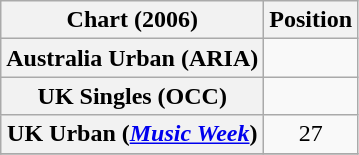<table class="wikitable sortable plainrowheaders" style="text-align:center">
<tr>
<th scope="col">Chart (2006)</th>
<th scope="col">Position</th>
</tr>
<tr>
<th scope="row">Australia Urban (ARIA)</th>
<td></td>
</tr>
<tr>
<th scope="row">UK Singles (OCC)</th>
<td></td>
</tr>
<tr>
<th scope="row">UK Urban (<em><a href='#'>Music Week</a></em>)</th>
<td>27</td>
</tr>
<tr>
</tr>
</table>
